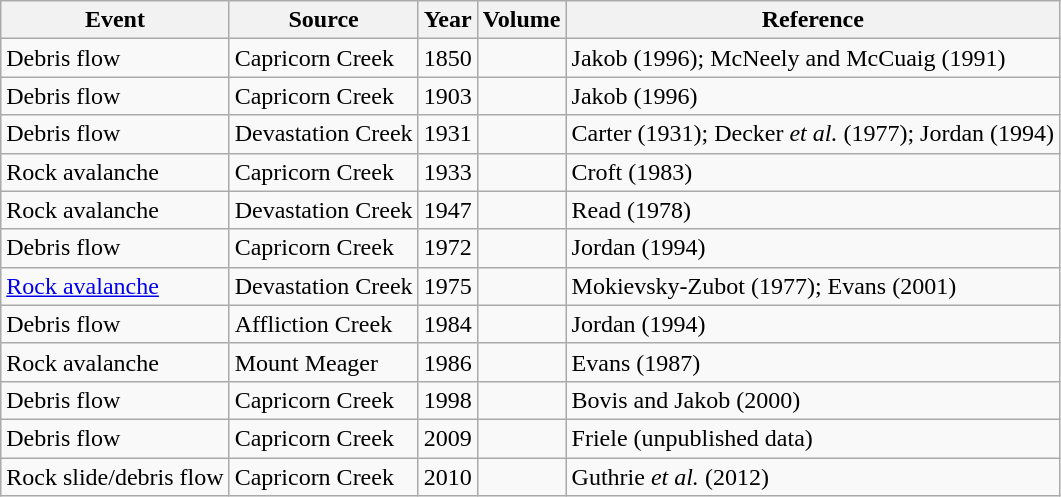<table class="wikitable sortable">
<tr>
<th scope="col">Event</th>
<th scope="col">Source</th>
<th scope="col">Year</th>
<th scope="col">Volume</th>
<th scope="col">Reference</th>
</tr>
<tr>
<td>Debris flow</td>
<td>Capricorn Creek</td>
<td>1850</td>
<td></td>
<td>Jakob (1996); McNeely and McCuaig (1991)</td>
</tr>
<tr>
<td>Debris flow</td>
<td>Capricorn Creek</td>
<td>1903</td>
<td></td>
<td>Jakob (1996)</td>
</tr>
<tr>
<td>Debris flow</td>
<td>Devastation Creek</td>
<td>1931</td>
<td></td>
<td>Carter (1931); Decker <em>et al.</em> (1977); Jordan (1994)</td>
</tr>
<tr>
<td>Rock avalanche</td>
<td>Capricorn Creek</td>
<td>1933</td>
<td></td>
<td>Croft (1983)</td>
</tr>
<tr>
<td>Rock avalanche</td>
<td>Devastation Creek</td>
<td>1947</td>
<td></td>
<td>Read (1978)</td>
</tr>
<tr>
<td>Debris flow</td>
<td>Capricorn Creek</td>
<td>1972</td>
<td></td>
<td>Jordan (1994)</td>
</tr>
<tr>
<td><a href='#'>Rock avalanche</a></td>
<td>Devastation Creek</td>
<td>1975</td>
<td></td>
<td>Mokievsky-Zubot (1977); Evans (2001)</td>
</tr>
<tr>
<td>Debris flow</td>
<td>Affliction Creek</td>
<td>1984</td>
<td></td>
<td>Jordan (1994)</td>
</tr>
<tr>
<td>Rock avalanche</td>
<td>Mount Meager</td>
<td>1986</td>
<td></td>
<td>Evans (1987)</td>
</tr>
<tr>
<td>Debris flow</td>
<td>Capricorn Creek</td>
<td>1998</td>
<td></td>
<td>Bovis and Jakob (2000)</td>
</tr>
<tr>
<td>Debris flow</td>
<td>Capricorn Creek</td>
<td>2009</td>
<td></td>
<td>Friele (unpublished data)</td>
</tr>
<tr>
<td>Rock slide/debris flow</td>
<td>Capricorn Creek</td>
<td>2010</td>
<td></td>
<td>Guthrie <em>et al.</em> (2012)</td>
</tr>
</table>
